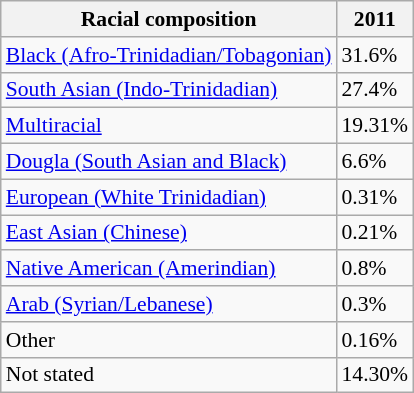<table class="wikitable sortable collapsible" style="font-size: 90%;">
<tr>
<th>Racial composition</th>
<th>2011</th>
</tr>
<tr>
<td><a href='#'>Black (Afro-Trinidadian/Tobagonian)</a></td>
<td>31.6%</td>
</tr>
<tr>
<td><a href='#'>South Asian (Indo-Trinidadian)</a></td>
<td>27.4%</td>
</tr>
<tr>
<td><a href='#'>Multiracial</a></td>
<td>19.31%</td>
</tr>
<tr>
<td><a href='#'>Dougla (South Asian and Black)</a></td>
<td>6.6%</td>
</tr>
<tr>
<td><a href='#'>European (White Trinidadian)</a></td>
<td>0.31%</td>
</tr>
<tr>
<td><a href='#'>East Asian (Chinese)</a></td>
<td>0.21%</td>
</tr>
<tr>
<td><a href='#'>Native American (Amerindian)</a></td>
<td>0.8%</td>
</tr>
<tr>
<td><a href='#'>Arab (Syrian/Lebanese)</a></td>
<td>0.3%</td>
</tr>
<tr>
<td>Other</td>
<td>0.16%</td>
</tr>
<tr>
<td>Not stated</td>
<td>14.30%</td>
</tr>
</table>
